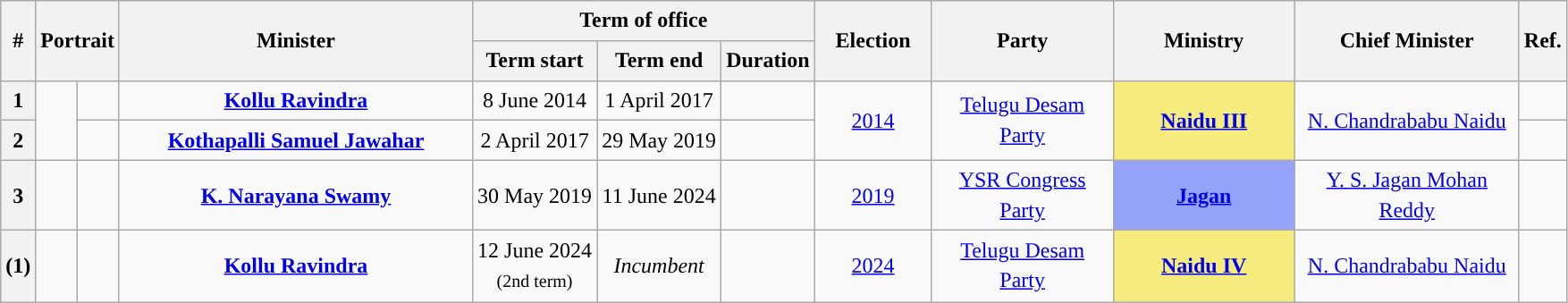<table class="wikitable" style="line-height:1.4em; text-align:center">
<tr>
<th rowspan=2>#</th>
<th rowspan=2 colspan="2">Portrait</th>
<th rowspan=2 style="width:16em">Minister<br></th>
<th colspan="3">Term of office</th>
<th rowspan=2 style="width:5em">Election<br></th>
<th rowspan=2 style="width:8em">Party</th>
<th rowspan=2 style="width:8em">Ministry</th>
<th rowspan=2 style="width:10em">Chief Minister</th>
<th rowspan=2>Ref.</th>
</tr>
<tr>
<th>Term start</th>
<th>Term end</th>
<th>Duration</th>
</tr>
<tr>
<th>1</th>
<td rowspan=2></td>
<td></td>
<td><strong><a href='#'>Kollu Ravindra</a></strong><br></td>
<td>8 June 2014</td>
<td>1 April 2017</td>
<td><strong></strong></td>
<td rowspan=2><a href='#'>2014</a><br></td>
<td rowspan=2><a href='#'>Telugu Desam Party</a></td>
<td rowspan=2 bgcolor="#F5EC7D"><strong><a href='#'>Naidu III</a></strong></td>
<td rowspan=2><a href='#'>N. Chandrababu Naidu</a></td>
<td></td>
</tr>
<tr>
<th>2</th>
<td></td>
<td><strong><a href='#'>Kothapalli Samuel Jawahar</a></strong><br></td>
<td>2 April 2017</td>
<td>29 May 2019</td>
<td><strong></strong></td>
<td></td>
</tr>
<tr>
<th>3</th>
<td></td>
<td></td>
<td><strong><a href='#'>K. Narayana Swamy</a></strong><br></td>
<td>30 May 2019</td>
<td>11 June 2024</td>
<td><strong></strong></td>
<td><a href='#'>2019</a><br></td>
<td><a href='#'>YSR Congress Party</a></td>
<td bgcolor="#94A2F7"><strong><a href='#'>Jagan</a></strong></td>
<td><a href='#'>Y. S. Jagan Mohan Reddy</a></td>
<td></td>
</tr>
<tr>
<th>(1)</th>
<td></td>
<td></td>
<td><strong><a href='#'>Kollu Ravindra</a></strong><br></td>
<td>12 June 2024<br><small>(2nd term)</small></td>
<td><em>Incumbent</em></td>
<td><strong></strong></td>
<td><a href='#'>2024</a><br></td>
<td><a href='#'>Telugu Desam Party</a></td>
<td bgcolor="#F5EC7D"><strong><a href='#'>Naidu IV</a></strong></td>
<td><a href='#'>N. Chandrababu Naidu</a></td>
<td></td>
</tr>
</table>
